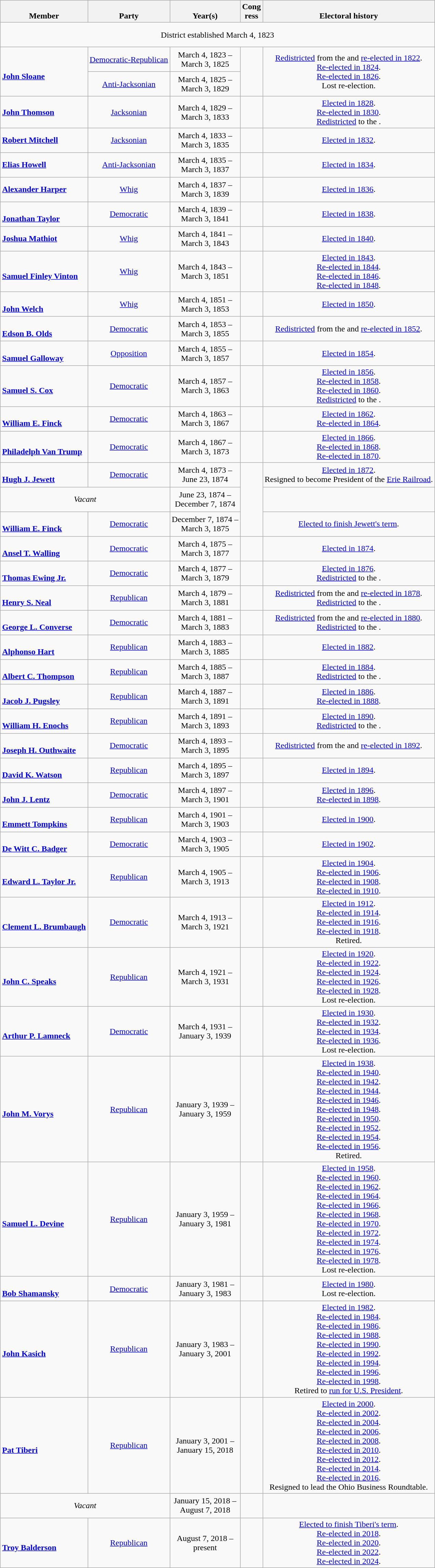<table class=wikitable style="text-align:center">
<tr valign=bottom>
<th>Member</th>
<th>Party</th>
<th>Year(s)</th>
<th>Cong<br>ress</th>
<th>Electoral history</th>
</tr>
<tr style="height:3em">
<td colspan=5>District established March 4, 1823</td>
</tr>
<tr style="height:3em">
<td rowspan=2 align=left><br><strong><a href='#'>John Sloane</a></strong><br></td>
<td><a href='#'>Democratic-Republican</a></td>
<td nowrap>March 4, 1823 –<br>March 3, 1825</td>
<td rowspan=2></td>
<td rowspan=2><a href='#'>Redistricted</a> from the  and <a href='#'>re-elected in 1822</a>.<br><a href='#'>Re-elected in 1824</a>.<br><a href='#'>Re-elected in 1826</a>.<br>Lost re-election.</td>
</tr>
<tr style="height:3em">
<td><a href='#'>Anti-Jacksonian</a></td>
<td nowrap>March 4, 1825 –<br>March 3, 1829</td>
</tr>
<tr style="height:3em">
<td align=left><strong><a href='#'>John Thomson</a></strong><br></td>
<td><a href='#'>Jacksonian</a></td>
<td nowrap>March 4, 1829 –<br>March 3, 1833</td>
<td></td>
<td><a href='#'>Elected in 1828</a>.<br><a href='#'>Re-elected in 1830</a>.<br><a href='#'>Redistricted</a> to the .</td>
</tr>
<tr style="height:3em">
<td align=left><strong><a href='#'>Robert Mitchell</a></strong><br></td>
<td><a href='#'>Jacksonian</a></td>
<td nowrap>March 4, 1833 –<br>March 3, 1835</td>
<td></td>
<td><a href='#'>Elected in 1832</a>.<br></td>
</tr>
<tr style="height:3em">
<td align=left><strong><a href='#'>Elias Howell</a></strong><br></td>
<td><a href='#'>Anti-Jacksonian</a></td>
<td nowrap>March 4, 1835 –<br>March 3, 1837</td>
<td></td>
<td><a href='#'>Elected in 1834</a>.<br></td>
</tr>
<tr style="height:3em">
<td align=left><strong><a href='#'>Alexander Harper</a></strong><br></td>
<td><a href='#'>Whig</a></td>
<td nowrap>March 4, 1837 –<br>March 3, 1839</td>
<td></td>
<td><a href='#'>Elected in 1836</a>.<br></td>
</tr>
<tr style="height:3em">
<td align=left><br><strong><a href='#'>Jonathan Taylor</a></strong><br></td>
<td><a href='#'>Democratic</a></td>
<td nowrap>March 4, 1839 –<br>March 3, 1841</td>
<td></td>
<td><a href='#'>Elected in 1838</a>.<br></td>
</tr>
<tr style="height:3em">
<td align=left><strong><a href='#'>Joshua Mathiot</a></strong><br></td>
<td><a href='#'>Whig</a></td>
<td nowrap>March 4, 1841 –<br>March 3, 1843</td>
<td></td>
<td><a href='#'>Elected in 1840</a>.<br></td>
</tr>
<tr style="height:3em">
<td align=left><br><strong><a href='#'>Samuel Finley Vinton</a></strong><br></td>
<td><a href='#'>Whig</a></td>
<td nowrap>March 4, 1843 –<br>March 3, 1851</td>
<td></td>
<td><a href='#'>Elected in 1843</a>.<br><a href='#'>Re-elected in 1844</a>.<br><a href='#'>Re-elected in 1846</a>.<br><a href='#'>Re-elected in 1848</a>.<br></td>
</tr>
<tr style="height:3em">
<td align=left><br><strong><a href='#'>John Welch</a></strong><br></td>
<td><a href='#'>Whig</a></td>
<td nowrap>March 4, 1851 –<br>March 3, 1853</td>
<td></td>
<td><a href='#'>Elected in 1850</a>.<br></td>
</tr>
<tr style="height:3em">
<td align=left><br><strong><a href='#'>Edson B. Olds</a></strong><br></td>
<td><a href='#'>Democratic</a></td>
<td nowrap>March 4, 1853 –<br>March 3, 1855</td>
<td></td>
<td><a href='#'>Redistricted</a> from the  and <a href='#'>re-elected in 1852</a>.<br></td>
</tr>
<tr style="height:3em">
<td align=left><br><strong><a href='#'>Samuel Galloway</a></strong><br></td>
<td><a href='#'>Opposition</a></td>
<td nowrap>March 4, 1855 –<br>March 3, 1857</td>
<td></td>
<td><a href='#'>Elected in 1854</a>.<br></td>
</tr>
<tr style="height:3em">
<td align=left><br><strong><a href='#'>Samuel S. Cox</a></strong><br></td>
<td><a href='#'>Democratic</a></td>
<td nowrap>March 4, 1857 –<br>March 3, 1863</td>
<td></td>
<td><a href='#'>Elected in 1856</a>.<br><a href='#'>Re-elected in 1858</a>.<br><a href='#'>Re-elected in 1860</a>.<br><a href='#'>Redistricted</a> to the .</td>
</tr>
<tr style="height:3em">
<td align=left><br><strong><a href='#'>William E. Finck</a></strong><br></td>
<td><a href='#'>Democratic</a></td>
<td nowrap>March 4, 1863 –<br>March 3, 1867</td>
<td></td>
<td><a href='#'>Elected in 1862</a>.<br><a href='#'>Re-elected in 1864</a>.<br></td>
</tr>
<tr style="height:3em">
<td align=left><br><strong><a href='#'>Philadelph Van Trump</a></strong><br></td>
<td><a href='#'>Democratic</a></td>
<td nowrap>March 4, 1867 –<br>March 3, 1873</td>
<td></td>
<td><a href='#'>Elected in 1866</a>.<br><a href='#'>Re-elected in 1868</a>.<br><a href='#'>Re-elected in 1870</a>.<br></td>
</tr>
<tr style="height:3em">
<td align=left><br><strong><a href='#'>Hugh J. Jewett</a></strong><br></td>
<td><a href='#'>Democratic</a></td>
<td nowrap>March 4, 1873 –<br>June 23, 1874</td>
<td rowspan=3></td>
<td><a href='#'>Elected in 1872</a>.<br>Resigned to become President of the <a href='#'>Erie Railroad</a>.</td>
</tr>
<tr style="height:3em">
<td colspan=2><em>Vacant</em></td>
<td nowrap>June 23, 1874 –<br>December 7, 1874</td>
<td></td>
</tr>
<tr style="height:3em">
<td align=left><br><strong><a href='#'>William E. Finck</a></strong><br></td>
<td><a href='#'>Democratic</a></td>
<td nowrap>December 7, 1874 –<br>March 3, 1875</td>
<td><a href='#'>Elected to finish Jewett's term</a>.<br></td>
</tr>
<tr style="height:3em">
<td align=left><br><strong><a href='#'>Ansel T. Walling</a></strong><br></td>
<td><a href='#'>Democratic</a></td>
<td nowrap>March 4, 1875 –<br>March 3, 1877</td>
<td></td>
<td><a href='#'>Elected in 1874</a>.<br></td>
</tr>
<tr style="height:3em">
<td align=left><br><strong><a href='#'>Thomas Ewing Jr.</a></strong><br></td>
<td><a href='#'>Democratic</a></td>
<td nowrap>March 4, 1877 –<br>March 3, 1879</td>
<td></td>
<td><a href='#'>Elected in 1876</a>.<br><a href='#'>Redistricted</a> to the .</td>
</tr>
<tr style="height:3em">
<td align=left><br><strong><a href='#'>Henry S. Neal</a></strong><br></td>
<td><a href='#'>Republican</a></td>
<td nowrap>March 4, 1879 –<br>March 3, 1881</td>
<td></td>
<td><a href='#'>Redistricted</a> from the  and <a href='#'>re-elected in 1878</a>.<br><a href='#'>Redistricted</a> to the .</td>
</tr>
<tr style="height:3em">
<td align=left><br><strong><a href='#'>George L. Converse</a></strong><br></td>
<td><a href='#'>Democratic</a></td>
<td nowrap>March 4, 1881 –<br>March 3, 1883</td>
<td></td>
<td><a href='#'>Redistricted</a> from the  and <a href='#'>re-elected in 1880</a>.<br><a href='#'>Redistricted</a> to the .</td>
</tr>
<tr style="height:3em">
<td align=left><br><strong><a href='#'>Alphonso Hart</a></strong><br></td>
<td><a href='#'>Republican</a></td>
<td nowrap>March 4, 1883 –<br>March 3, 1885</td>
<td></td>
<td><a href='#'>Elected in 1882</a>.<br></td>
</tr>
<tr style="height:3em">
<td align=left><br><strong><a href='#'>Albert C. Thompson</a></strong><br></td>
<td><a href='#'>Republican</a></td>
<td nowrap>March 4, 1885 –<br>March 3, 1887</td>
<td></td>
<td><a href='#'>Elected in 1884</a>.<br><a href='#'>Redistricted</a> to the .</td>
</tr>
<tr style="height:3em">
<td align=left><br><strong><a href='#'>Jacob J. Pugsley</a></strong><br></td>
<td><a href='#'>Republican</a></td>
<td nowrap>March 4, 1887 –<br>March 3, 1891</td>
<td></td>
<td><a href='#'>Elected in 1886</a>.<br><a href='#'>Re-elected in 1888</a>.<br></td>
</tr>
<tr style="height:3em">
<td align=left><br><strong><a href='#'>William H. Enochs</a></strong><br></td>
<td><a href='#'>Republican</a></td>
<td nowrap>March 4, 1891 –<br>March 3, 1893</td>
<td></td>
<td><a href='#'>Elected in 1890</a>.<br><a href='#'>Redistricted</a> to the .</td>
</tr>
<tr style="height:3em">
<td align=left><br><strong><a href='#'>Joseph H. Outhwaite</a></strong><br></td>
<td><a href='#'>Democratic</a></td>
<td nowrap>March 4, 1893 –<br>March 3, 1895</td>
<td></td>
<td><a href='#'>Redistricted</a> from the  and <a href='#'>re-elected in 1892</a>.<br></td>
</tr>
<tr style="height:3em">
<td align=left><br><strong><a href='#'>David K. Watson</a></strong><br></td>
<td><a href='#'>Republican</a></td>
<td nowrap>March 4, 1895 –<br>March 3, 1897</td>
<td></td>
<td><a href='#'>Elected in 1894</a>.<br></td>
</tr>
<tr style="height:3em">
<td align=left><br><strong><a href='#'>John J. Lentz</a></strong><br></td>
<td><a href='#'>Democratic</a></td>
<td nowrap>March 4, 1897 –<br>March 3, 1901</td>
<td></td>
<td><a href='#'>Elected in 1896</a>.<br><a href='#'>Re-elected in 1898</a>.<br></td>
</tr>
<tr style="height:3em">
<td align=left><br><strong><a href='#'>Emmett Tompkins</a></strong><br></td>
<td><a href='#'>Republican</a></td>
<td nowrap>March 4, 1901 –<br>March 3, 1903</td>
<td></td>
<td><a href='#'>Elected in 1900</a>.<br></td>
</tr>
<tr style="height:3em">
<td align=left><br><strong><a href='#'>De Witt C. Badger</a></strong><br></td>
<td><a href='#'>Democratic</a></td>
<td nowrap>March 4, 1903 –<br>March 3, 1905</td>
<td></td>
<td><a href='#'>Elected in 1902</a>.<br></td>
</tr>
<tr style="height:3em">
<td align=left><br><strong><a href='#'>Edward L. Taylor Jr.</a></strong><br></td>
<td><a href='#'>Republican</a></td>
<td nowrap>March 4, 1905 –<br>March 3, 1913</td>
<td></td>
<td><a href='#'>Elected in 1904</a>.<br><a href='#'>Re-elected in 1906</a>.<br><a href='#'>Re-elected in 1908</a>.<br><a href='#'>Re-elected in 1910</a>.<br></td>
</tr>
<tr style="height:3em">
<td align=left><br><strong><a href='#'>Clement L. Brumbaugh</a></strong><br></td>
<td><a href='#'>Democratic</a></td>
<td nowrap>March 4, 1913 –<br>March 3, 1921</td>
<td></td>
<td><a href='#'>Elected in 1912</a>.<br><a href='#'>Re-elected in 1914</a>.<br><a href='#'>Re-elected in 1916</a>.<br><a href='#'>Re-elected in 1918</a>.<br>Retired.</td>
</tr>
<tr style="height:3em">
<td align=left><br><strong><a href='#'>John C. Speaks</a></strong><br></td>
<td><a href='#'>Republican</a></td>
<td nowrap>March 4, 1921 –<br>March 3, 1931</td>
<td></td>
<td><a href='#'>Elected in 1920</a>.<br><a href='#'>Re-elected in 1922</a>.<br><a href='#'>Re-elected in 1924</a>.<br><a href='#'>Re-elected in 1926</a>.<br><a href='#'>Re-elected in 1928</a>.<br>Lost re-election.</td>
</tr>
<tr style="height:3em">
<td align=left><br><strong><a href='#'>Arthur P. Lamneck</a></strong><br></td>
<td><a href='#'>Democratic</a></td>
<td nowrap>March 4, 1931 –<br>January 3, 1939</td>
<td></td>
<td><a href='#'>Elected in 1930</a>.<br><a href='#'>Re-elected in 1932</a>.<br><a href='#'>Re-elected in 1934</a>.<br><a href='#'>Re-elected in 1936</a>.<br>Lost re-election.</td>
</tr>
<tr style="height:3em">
<td align=left><br><strong><a href='#'>John M. Vorys</a></strong><br></td>
<td><a href='#'>Republican</a></td>
<td nowrap>January 3, 1939 –<br>January 3, 1959</td>
<td></td>
<td><a href='#'>Elected in 1938</a>.<br><a href='#'>Re-elected in 1940</a>.<br><a href='#'>Re-elected in 1942</a>.<br><a href='#'>Re-elected in 1944</a>.<br><a href='#'>Re-elected in 1946</a>.<br><a href='#'>Re-elected in 1948</a>.<br><a href='#'>Re-elected in 1950</a>.<br><a href='#'>Re-elected in 1952</a>.<br><a href='#'>Re-elected in 1954</a>.<br><a href='#'>Re-elected in 1956</a>.<br>Retired.</td>
</tr>
<tr style="height:3em">
<td align=left><br><strong><a href='#'>Samuel L. Devine</a></strong><br></td>
<td><a href='#'>Republican</a></td>
<td nowrap>January 3, 1959 –<br>January 3, 1981</td>
<td></td>
<td><a href='#'>Elected in 1958</a>.<br><a href='#'>Re-elected in 1960</a>.<br><a href='#'>Re-elected in 1962</a>.<br><a href='#'>Re-elected in 1964</a>.<br><a href='#'>Re-elected in 1966</a>.<br><a href='#'>Re-elected in 1968</a>.<br><a href='#'>Re-elected in 1970</a>.<br><a href='#'>Re-elected in 1972</a>.<br><a href='#'>Re-elected in 1974</a>.<br><a href='#'>Re-elected in 1976</a>.<br><a href='#'>Re-elected in 1978</a>.<br>Lost re-election.</td>
</tr>
<tr style="height:3em">
<td align=left><br><strong><a href='#'>Bob Shamansky</a></strong><br></td>
<td><a href='#'>Democratic</a></td>
<td nowrap>January 3, 1981 –<br>January 3, 1983</td>
<td></td>
<td><a href='#'>Elected in 1980</a>.<br>Lost re-election.</td>
</tr>
<tr style="height:3em">
<td align=left><br><strong><a href='#'>John Kasich</a></strong><br></td>
<td><a href='#'>Republican</a></td>
<td nowrap>January 3, 1983 –<br>January 3, 2001</td>
<td></td>
<td><a href='#'>Elected in 1982</a>.<br><a href='#'>Re-elected in 1984</a>.<br><a href='#'>Re-elected in 1986</a>.<br><a href='#'>Re-elected in 1988</a>.<br><a href='#'>Re-elected in 1990</a>.<br><a href='#'>Re-elected in 1992</a>.<br><a href='#'>Re-elected in 1994</a>.<br><a href='#'>Re-elected in 1996</a>.<br><a href='#'>Re-elected in 1998</a>.<br>Retired to <a href='#'>run for U.S. President</a>.</td>
</tr>
<tr style="height:3em">
<td align=left><br><strong><a href='#'>Pat Tiberi</a></strong><br></td>
<td><a href='#'>Republican</a></td>
<td nowrap>January 3, 2001 –<br>January 15, 2018</td>
<td></td>
<td><a href='#'>Elected in 2000</a>.<br><a href='#'>Re-elected in 2002</a>.<br><a href='#'>Re-elected in 2004</a>.<br><a href='#'>Re-elected in 2006</a>.<br><a href='#'>Re-elected in 2008</a>.<br><a href='#'>Re-elected in 2010</a>.<br><a href='#'>Re-elected in 2012</a>.<br><a href='#'>Re-elected in 2014</a>.<br><a href='#'>Re-elected in 2016</a>.<br>Resigned to lead the Ohio Business Roundtable.</td>
</tr>
<tr style="height:3em">
<td colspan=2><em>Vacant</em></td>
<td nowrap>January 15, 2018 –<br>August 7, 2018</td>
<td></td>
<td></td>
</tr>
<tr style="height:3em">
<td align=left><br><strong><a href='#'>Troy Balderson</a></strong><br></td>
<td><a href='#'>Republican</a></td>
<td nowrap>August 7, 2018 –<br>present</td>
<td></td>
<td><a href='#'>Elected to finish Tiberi's term</a>.<br><a href='#'>Re-elected in 2018</a>.<br><a href='#'>Re-elected in 2020</a>.<br><a href='#'>Re-elected in 2022</a>.<br><a href='#'>Re-elected in 2024</a>.</td>
</tr>
</table>
